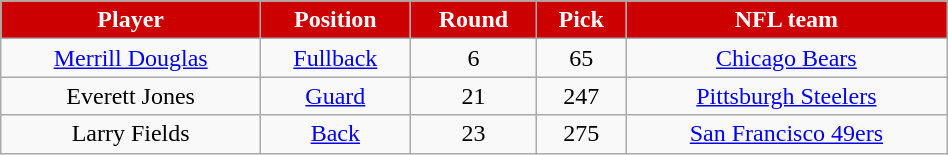<table class="wikitable" width="50%">
<tr align="center" style="background:#CC0000; color:white">
<td><strong>Player</strong></td>
<td><strong>Position</strong></td>
<td><strong>Round</strong></td>
<td><strong>Pick</strong></td>
<td><strong>NFL team</strong></td>
</tr>
<tr align="center">
<td><a href='#'>Merrill Douglas</a></td>
<td><a href='#'>Fullback</a></td>
<td>6</td>
<td>65</td>
<td><a href='#'>Chicago Bears</a></td>
</tr>
<tr align="center">
<td>Everett Jones</td>
<td><a href='#'>Guard</a></td>
<td>21</td>
<td>247</td>
<td><a href='#'>Pittsburgh Steelers</a></td>
</tr>
<tr align="center">
<td>Larry Fields</td>
<td><a href='#'>Back</a></td>
<td>23</td>
<td>275</td>
<td><a href='#'>San Francisco 49ers</a></td>
</tr>
</table>
